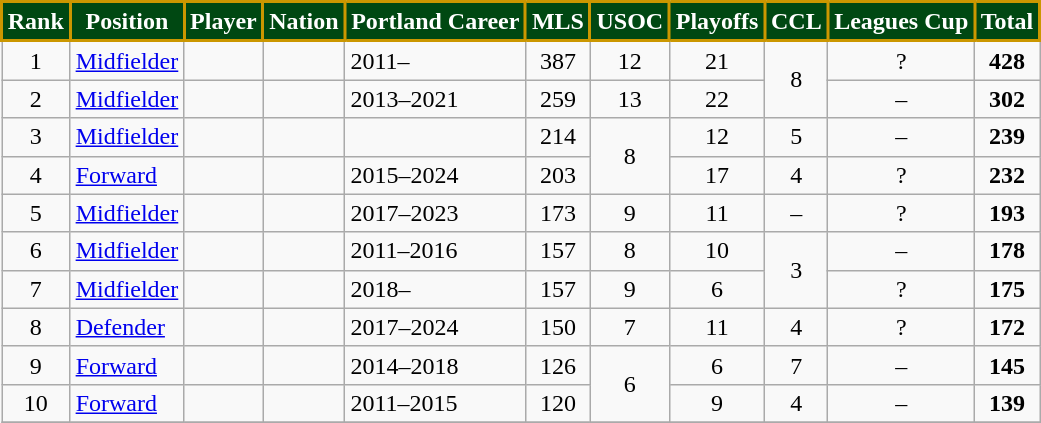<table class="wikitable sortable" style="text-align:center;">
<tr>
<th style="background:#004812; color:#FFFFFF; border:2px solid #CB9700;;" scope="col">Rank</th>
<th style="background:#004812; color:#FFFFFF; border:2px solid #CB9700;;" scope="col">Position</th>
<th style="background:#004812; color:#FFFFFF; border:2px solid #CB9700;;" scope="col">Player</th>
<th style="background:#004812; color:#FFFFFF; border:2px solid #CB9700;;" scope="col">Nation</th>
<th style="background:#004812; color:#FFFFFF; border:2px solid #CB9700;;" scope="col">Portland Career</th>
<th style="background:#004812; color:#FFFFFF; border:2px solid #CB9700;;" scope="col">MLS</th>
<th style="background:#004812; color:#FFFFFF; border:2px solid #CB9700;;" scope="col">USOC</th>
<th style="background:#004812; color:#FFFFFF; border:2px solid #CB9700;;" scope="col">Playoffs</th>
<th style="background:#004812; color:#FFFFFF; border:2px solid #CB9700;;" scope="col">CCL</th>
<th style="background:#004812; color:#FFFFFF; border:2px solid #CB9700;;" scope="col">Leagues Cup</th>
<th style="background:#004812; color:#FFFFFF; border:2px solid #CB9700;;" scope="col">Total</th>
</tr>
<tr>
<td>1</td>
<td align="left"><a href='#'>Midfielder</a></td>
<td align="left"><strong></strong></td>
<td align="left"></td>
<td align="left">2011–</td>
<td>387</td>
<td>12</td>
<td>21</td>
<td rowspan="2">8</td>
<td>?</td>
<td><strong>428</strong></td>
</tr>
<tr>
<td>2</td>
<td align="left"><a href='#'>Midfielder</a></td>
<td align="left"></td>
<td align="left"></td>
<td align="left">2013–2021</td>
<td>259</td>
<td>13</td>
<td>22</td>
<td>–</td>
<td><strong>302</strong></td>
</tr>
<tr>
<td>3</td>
<td align="left"><a href='#'>Midfielder</a></td>
<td align="left"></td>
<td align="left"></td>
<td align="left"></td>
<td>214</td>
<td rowspan="2">8</td>
<td>12</td>
<td>5</td>
<td>–</td>
<td><strong>239</strong></td>
</tr>
<tr>
<td>4</td>
<td align="left"><a href='#'>Forward</a></td>
<td align="left"></td>
<td align="left"></td>
<td align="left">2015–2024</td>
<td>203</td>
<td>17</td>
<td>4</td>
<td>?</td>
<td><strong>232</strong></td>
</tr>
<tr>
<td>5</td>
<td align="left"><a href='#'>Midfielder</a></td>
<td align="left"></td>
<td align="left"></td>
<td align="left">2017–2023</td>
<td>173</td>
<td>9</td>
<td>11</td>
<td>–</td>
<td>?</td>
<td><strong>193</strong></td>
</tr>
<tr>
<td>6</td>
<td align="left"><a href='#'>Midfielder</a></td>
<td align="left"></td>
<td align="left"></td>
<td align="left">2011–2016</td>
<td>157</td>
<td>8</td>
<td>10</td>
<td rowspan="2">3</td>
<td>–</td>
<td><strong>178</strong></td>
</tr>
<tr>
<td>7</td>
<td align="left"><a href='#'>Midfielder</a></td>
<td align="left"><strong></strong></td>
<td align="left"></td>
<td align="left">2018–</td>
<td>157</td>
<td>9</td>
<td>6</td>
<td>?</td>
<td><strong>175</strong></td>
</tr>
<tr>
<td>8</td>
<td align="left"><a href='#'>Defender</a></td>
<td align="left"></td>
<td align="left"></td>
<td align="left">2017–2024</td>
<td>150</td>
<td>7</td>
<td>11</td>
<td>4</td>
<td>?</td>
<td><strong>172</strong></td>
</tr>
<tr>
<td>9</td>
<td align="left"><a href='#'>Forward</a></td>
<td align="left"></td>
<td align="left"></td>
<td align="left">2014–2018</td>
<td>126</td>
<td rowspan="2">6</td>
<td>6</td>
<td>7</td>
<td>–</td>
<td><strong>145</strong></td>
</tr>
<tr>
<td>10</td>
<td align="left"><a href='#'>Forward</a></td>
<td align="left"></td>
<td align="left"></td>
<td align="left">2011–2015</td>
<td>120</td>
<td>9</td>
<td>4</td>
<td>–</td>
<td><strong>139</strong></td>
</tr>
<tr>
</tr>
</table>
